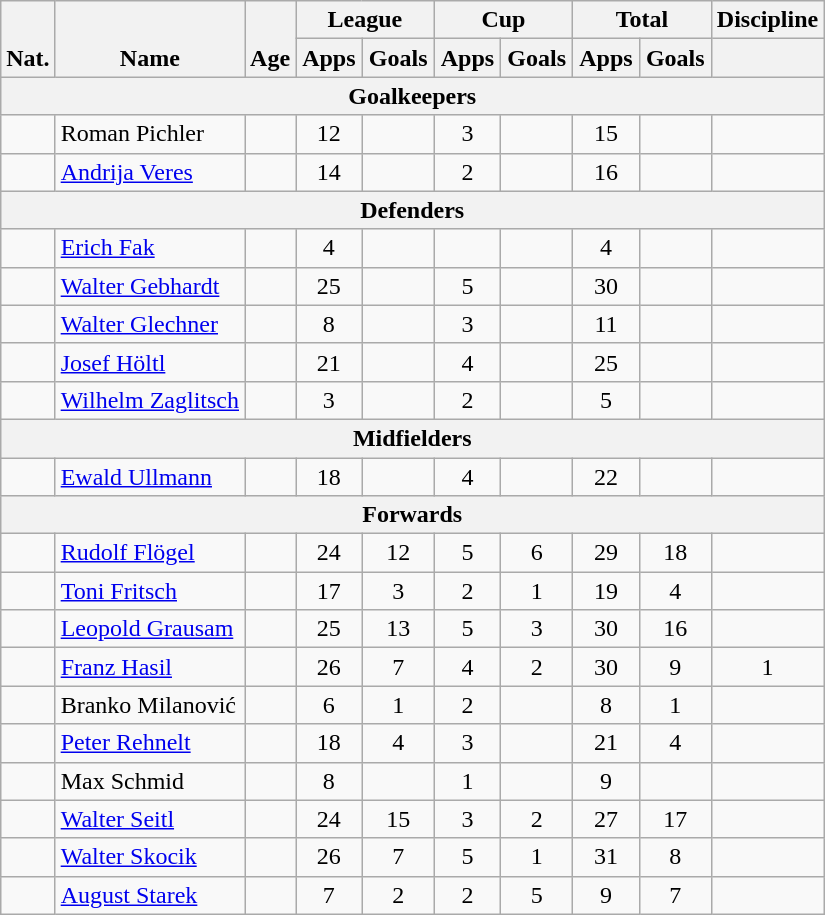<table class="wikitable" style="text-align:center">
<tr>
<th rowspan="2" valign="bottom">Nat.</th>
<th rowspan="2" valign="bottom">Name</th>
<th rowspan="2" valign="bottom">Age</th>
<th colspan="2" width="85">League</th>
<th colspan="2" width="85">Cup</th>
<th colspan="2" width="85">Total</th>
<th>Discipline</th>
</tr>
<tr>
<th>Apps</th>
<th>Goals</th>
<th>Apps</th>
<th>Goals</th>
<th>Apps</th>
<th>Goals</th>
<th></th>
</tr>
<tr>
<th colspan=15>Goalkeepers</th>
</tr>
<tr>
<td></td>
<td align="left">Roman Pichler</td>
<td></td>
<td>12</td>
<td></td>
<td>3</td>
<td></td>
<td>15</td>
<td></td>
<td></td>
</tr>
<tr>
<td></td>
<td align="left"><a href='#'>Andrija Veres</a></td>
<td></td>
<td>14</td>
<td></td>
<td>2</td>
<td></td>
<td>16</td>
<td></td>
<td></td>
</tr>
<tr>
<th colspan=15>Defenders</th>
</tr>
<tr>
<td></td>
<td align="left"><a href='#'>Erich Fak</a></td>
<td></td>
<td>4</td>
<td></td>
<td></td>
<td></td>
<td>4</td>
<td></td>
<td></td>
</tr>
<tr>
<td></td>
<td align="left"><a href='#'>Walter Gebhardt</a></td>
<td></td>
<td>25</td>
<td></td>
<td>5</td>
<td></td>
<td>30</td>
<td></td>
<td></td>
</tr>
<tr>
<td></td>
<td align="left"><a href='#'>Walter Glechner</a></td>
<td></td>
<td>8</td>
<td></td>
<td>3</td>
<td></td>
<td>11</td>
<td></td>
<td></td>
</tr>
<tr>
<td></td>
<td align="left"><a href='#'>Josef Höltl</a></td>
<td></td>
<td>21</td>
<td></td>
<td>4</td>
<td></td>
<td>25</td>
<td></td>
<td></td>
</tr>
<tr>
<td></td>
<td align="left"><a href='#'>Wilhelm Zaglitsch</a></td>
<td></td>
<td>3</td>
<td></td>
<td>2</td>
<td></td>
<td>5</td>
<td></td>
<td></td>
</tr>
<tr>
<th colspan=15>Midfielders</th>
</tr>
<tr>
<td></td>
<td align="left"><a href='#'>Ewald Ullmann</a></td>
<td></td>
<td>18</td>
<td></td>
<td>4</td>
<td></td>
<td>22</td>
<td></td>
<td></td>
</tr>
<tr>
<th colspan=15>Forwards</th>
</tr>
<tr>
<td></td>
<td align="left"><a href='#'>Rudolf Flögel</a></td>
<td></td>
<td>24</td>
<td>12</td>
<td>5</td>
<td>6</td>
<td>29</td>
<td>18</td>
<td></td>
</tr>
<tr>
<td></td>
<td align="left"><a href='#'>Toni Fritsch</a></td>
<td></td>
<td>17</td>
<td>3</td>
<td>2</td>
<td>1</td>
<td>19</td>
<td>4</td>
<td></td>
</tr>
<tr>
<td></td>
<td align="left"><a href='#'>Leopold Grausam</a></td>
<td></td>
<td>25</td>
<td>13</td>
<td>5</td>
<td>3</td>
<td>30</td>
<td>16</td>
<td></td>
</tr>
<tr>
<td></td>
<td align="left"><a href='#'>Franz Hasil</a></td>
<td></td>
<td>26</td>
<td>7</td>
<td>4</td>
<td>2</td>
<td>30</td>
<td>9</td>
<td>1</td>
</tr>
<tr>
<td></td>
<td align="left">Branko Milanović</td>
<td></td>
<td>6</td>
<td>1</td>
<td>2</td>
<td></td>
<td>8</td>
<td>1</td>
<td></td>
</tr>
<tr>
<td></td>
<td align="left"><a href='#'>Peter Rehnelt</a></td>
<td></td>
<td>18</td>
<td>4</td>
<td>3</td>
<td></td>
<td>21</td>
<td>4</td>
<td></td>
</tr>
<tr>
<td></td>
<td align="left">Max Schmid</td>
<td></td>
<td>8</td>
<td></td>
<td>1</td>
<td></td>
<td>9</td>
<td></td>
<td></td>
</tr>
<tr>
<td></td>
<td align="left"><a href='#'>Walter Seitl</a></td>
<td></td>
<td>24</td>
<td>15</td>
<td>3</td>
<td>2</td>
<td>27</td>
<td>17</td>
<td></td>
</tr>
<tr>
<td></td>
<td align="left"><a href='#'>Walter Skocik</a></td>
<td></td>
<td>26</td>
<td>7</td>
<td>5</td>
<td>1</td>
<td>31</td>
<td>8</td>
<td></td>
</tr>
<tr>
<td></td>
<td align="left"><a href='#'>August Starek</a></td>
<td></td>
<td>7</td>
<td>2</td>
<td>2</td>
<td>5</td>
<td>9</td>
<td>7</td>
<td></td>
</tr>
</table>
